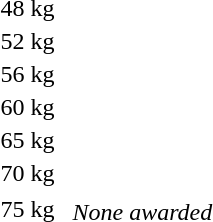<table>
<tr>
<td rowspan=2>48 kg</td>
<td rowspan=2></td>
<td rowspan=2></td>
<td></td>
</tr>
<tr>
<td></td>
</tr>
<tr>
<td rowspan=2>52 kg</td>
<td rowspan=2></td>
<td rowspan=2></td>
<td></td>
</tr>
<tr>
<td></td>
</tr>
<tr>
<td rowspan=2>56 kg</td>
<td rowspan=2></td>
<td rowspan=2></td>
<td></td>
</tr>
<tr>
<td></td>
</tr>
<tr>
<td rowspan=2>60 kg</td>
<td rowspan=2></td>
<td rowspan=2></td>
<td></td>
</tr>
<tr>
<td></td>
</tr>
<tr>
<td rowspan=2>65 kg</td>
<td rowspan=2></td>
<td rowspan=2></td>
<td></td>
</tr>
<tr>
<td></td>
</tr>
<tr>
<td rowspan=2>70 kg</td>
<td rowspan=2></td>
<td rowspan=2></td>
<td></td>
</tr>
<tr>
<td></td>
</tr>
<tr>
<td rowspan=2>75 kg</td>
<td rowspan=2></td>
<td rowspan=2></td>
<td></td>
</tr>
<tr>
<td><em>None awarded</em></td>
</tr>
</table>
